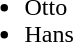<table style="width:100%">
<tr>
<td><br><ul><li>Otto</li><li>Hans</li></ul></td>
</tr>
</table>
